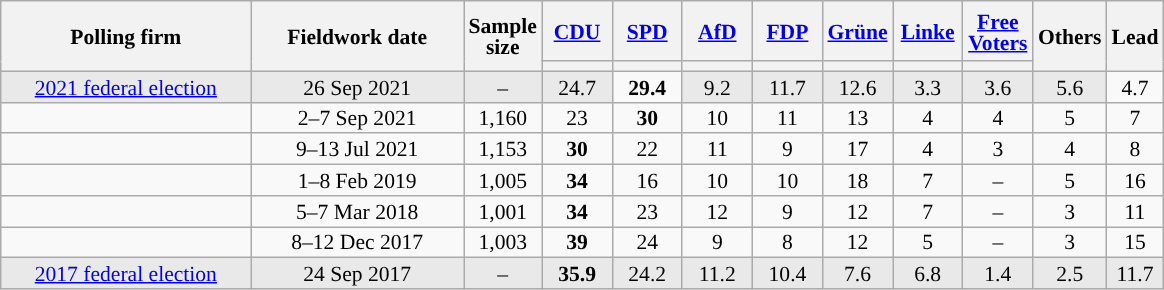<table class="wikitable sortable mw-datatable" style="text-align:center;font-size:90%;line-height:14px;">
<tr style="height:40px;">
<th style="width:160px;" rowspan="2">Polling firm</th>
<th style="width:135px;" rowspan="2">Fieldwork date</th>
<th style="width:35px;" rowspan="2">Sample<br>size</th>
<th class="unsortable" style="width:40px;"><a href='#'>CDU</a></th>
<th class="unsortable" style="width:40px;"><a href='#'>SPD</a></th>
<th class="unsortable" style="width:40px;"><a href='#'>AfD</a></th>
<th class="unsortable" style="width:40px;"><a href='#'>FDP</a></th>
<th class="unsortable" style="width:40px;"><a href='#'>Grüne</a></th>
<th class="unsortable" style="width:40px;"><a href='#'>Linke</a></th>
<th class="unsortable" style="width:40px;"><a href='#'>Free Voters</a></th>
<th class="unsortable" style="width:30px;" rowspan="2">Others</th>
<th style="width:30px;" rowspan="2">Lead</th>
</tr>
<tr>
<th style="background:"></th>
<th style="background:"></th>
<th style="background:"></th>
<th style="background:"></th>
<th style="background:"></th>
<th style="background:"></th>
<th style="background:"></th>
</tr>
<tr>
<td style="background:#E9E9E9;"><a href='#'>2021 federal election</a></td>
<td style="background:#E9E9E9;" data-sort-value="2021-09-26">26 Sep 2021</td>
<td style="background:#E9E9E9;">–</td>
<td style="background:#E9E9E9;">24.7</td>
<td><strong>29.4</strong></td>
<td style="background:#E9E9E9;">9.2</td>
<td style="background:#E9E9E9;">11.7</td>
<td style="background:#E9E9E9;">12.6</td>
<td style="background:#E9E9E9;">3.3</td>
<td style="background:#E9E9E9;">3.6</td>
<td style="background:#E9E9E9;">5.6</td>
<td style="background:">4.7</td>
</tr>
<tr>
<td></td>
<td data-sort-value="2021-09-09">2–7 Sep 2021</td>
<td>1,160</td>
<td>23</td>
<td><strong>30</strong></td>
<td>10</td>
<td>11</td>
<td>13</td>
<td>4</td>
<td>4</td>
<td>5</td>
<td style="background:">7</td>
</tr>
<tr>
<td></td>
<td data-sort-value="2021-07-15">9–13 Jul 2021</td>
<td>1,153</td>
<td><strong>30</strong></td>
<td>22</td>
<td>11</td>
<td>9</td>
<td>17</td>
<td>4</td>
<td>3</td>
<td>4</td>
<td style="background:">8</td>
</tr>
<tr>
<td></td>
<td data-sort-value="2019-02-08">1–8 Feb 2019</td>
<td>1,005</td>
<td><strong>34</strong></td>
<td>16</td>
<td>10</td>
<td>10</td>
<td>18</td>
<td>7</td>
<td>–</td>
<td>5</td>
<td style="background:">16</td>
</tr>
<tr>
<td></td>
<td data-sort-value="2018-03-07">5–7 Mar 2018</td>
<td>1,001</td>
<td><strong>34</strong></td>
<td>23</td>
<td>12</td>
<td>9</td>
<td>12</td>
<td>7</td>
<td>–</td>
<td>3</td>
<td style="background:">11</td>
</tr>
<tr>
<td></td>
<td data-sort-value="2017-12-12">8–12 Dec 2017</td>
<td>1,003</td>
<td><strong>39</strong></td>
<td>24</td>
<td>9</td>
<td>8</td>
<td>12</td>
<td>5</td>
<td>–</td>
<td>3</td>
<td style="background:">15</td>
</tr>
<tr style="background:#E9E9E9;">
<td><a href='#'>2017 federal election</a></td>
<td data-sort-value="2017-09-24">24 Sep 2017</td>
<td>–</td>
<td><strong>35.9</strong></td>
<td>24.2</td>
<td>11.2</td>
<td>10.4</td>
<td>7.6</td>
<td>6.8</td>
<td>1.4</td>
<td>2.5</td>
<td style="background:">11.7</td>
</tr>
</table>
